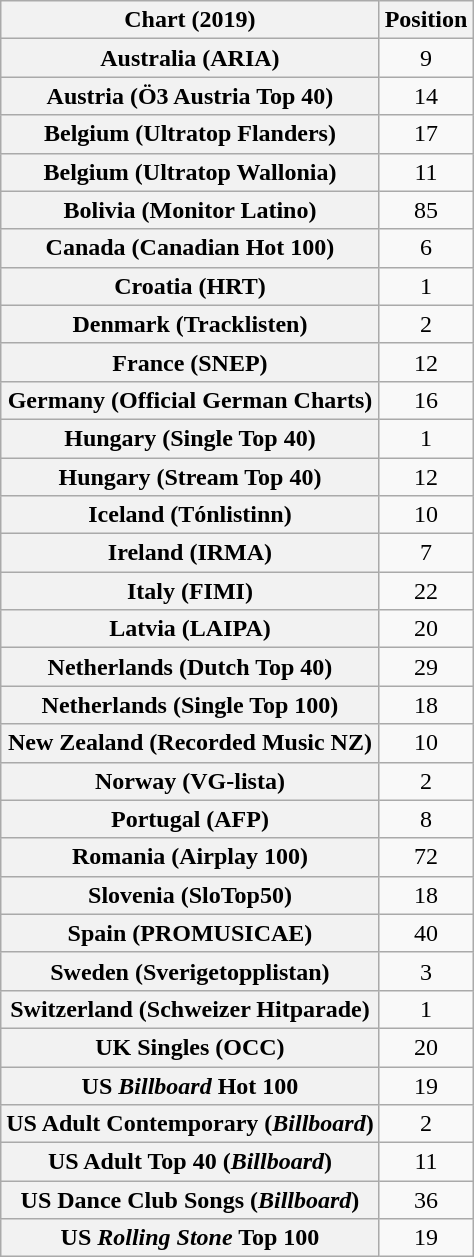<table class="wikitable sortable plainrowheaders" style="text-align:center">
<tr>
<th scope="col">Chart (2019)</th>
<th scope="col">Position</th>
</tr>
<tr>
<th scope="row">Australia (ARIA)</th>
<td>9</td>
</tr>
<tr>
<th scope="row">Austria (Ö3 Austria Top 40)</th>
<td>14</td>
</tr>
<tr>
<th scope="row">Belgium (Ultratop Flanders)</th>
<td>17</td>
</tr>
<tr>
<th scope="row">Belgium (Ultratop Wallonia)</th>
<td>11</td>
</tr>
<tr>
<th scope="row">Bolivia (Monitor Latino)</th>
<td>85</td>
</tr>
<tr>
<th scope="row">Canada (Canadian Hot 100)</th>
<td>6</td>
</tr>
<tr>
<th scope="row">Croatia (HRT)</th>
<td>1</td>
</tr>
<tr>
<th scope="row">Denmark (Tracklisten)</th>
<td>2</td>
</tr>
<tr>
<th scope="row">France (SNEP)</th>
<td>12</td>
</tr>
<tr>
<th scope="row">Germany (Official German Charts)</th>
<td>16</td>
</tr>
<tr>
<th scope="row">Hungary (Single Top 40)</th>
<td>1</td>
</tr>
<tr>
<th scope="row">Hungary (Stream Top 40)</th>
<td>12</td>
</tr>
<tr>
<th scope="row">Iceland (Tónlistinn)</th>
<td>10</td>
</tr>
<tr>
<th scope="row">Ireland (IRMA)</th>
<td>7</td>
</tr>
<tr>
<th scope="row">Italy (FIMI)</th>
<td>22</td>
</tr>
<tr>
<th scope="row">Latvia (LAIPA)</th>
<td>20</td>
</tr>
<tr>
<th scope="row">Netherlands (Dutch Top 40)</th>
<td>29</td>
</tr>
<tr>
<th scope="row">Netherlands (Single Top 100)</th>
<td>18</td>
</tr>
<tr>
<th scope="row">New Zealand (Recorded Music NZ)</th>
<td>10</td>
</tr>
<tr>
<th scope="row">Norway (VG-lista)</th>
<td>2</td>
</tr>
<tr>
<th scope="row">Portugal (AFP)</th>
<td>8</td>
</tr>
<tr>
<th scope="row">Romania (Airplay 100)</th>
<td>72</td>
</tr>
<tr>
<th scope="row">Slovenia (SloTop50)</th>
<td>18</td>
</tr>
<tr>
<th scope="row">Spain (PROMUSICAE)</th>
<td>40</td>
</tr>
<tr>
<th scope="row">Sweden (Sverigetopplistan)</th>
<td>3</td>
</tr>
<tr>
<th scope="row">Switzerland (Schweizer Hitparade)</th>
<td>1</td>
</tr>
<tr>
<th scope="row">UK Singles (OCC)</th>
<td>20</td>
</tr>
<tr>
<th scope="row">US <em>Billboard</em> Hot 100</th>
<td>19</td>
</tr>
<tr>
<th scope="row">US Adult Contemporary (<em>Billboard</em>)</th>
<td>2</td>
</tr>
<tr>
<th scope="row">US Adult Top 40 (<em>Billboard</em>)</th>
<td>11</td>
</tr>
<tr>
<th scope="row">US Dance Club Songs (<em>Billboard</em>)</th>
<td>36</td>
</tr>
<tr>
<th scope="row">US <em>Rolling Stone</em> Top 100</th>
<td>19</td>
</tr>
</table>
